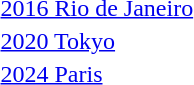<table>
<tr>
<td rowspan="2"><a href='#'>2016 Rio de Janeiro</a><br></td>
<td rowspan="2"></td>
<td rowspan="2"></td>
<td></td>
</tr>
<tr>
<td></td>
</tr>
<tr>
<td rowspan="2"><a href='#'>2020 Tokyo</a><br></td>
<td rowspan="2"></td>
<td rowspan="2"></td>
<td></td>
</tr>
<tr>
<td></td>
</tr>
<tr>
<td rowspan=2><a href='#'>2024 Paris</a><br></td>
<td rowspan=2></td>
<td rowspan=2></td>
<td></td>
</tr>
<tr>
<td></td>
</tr>
</table>
